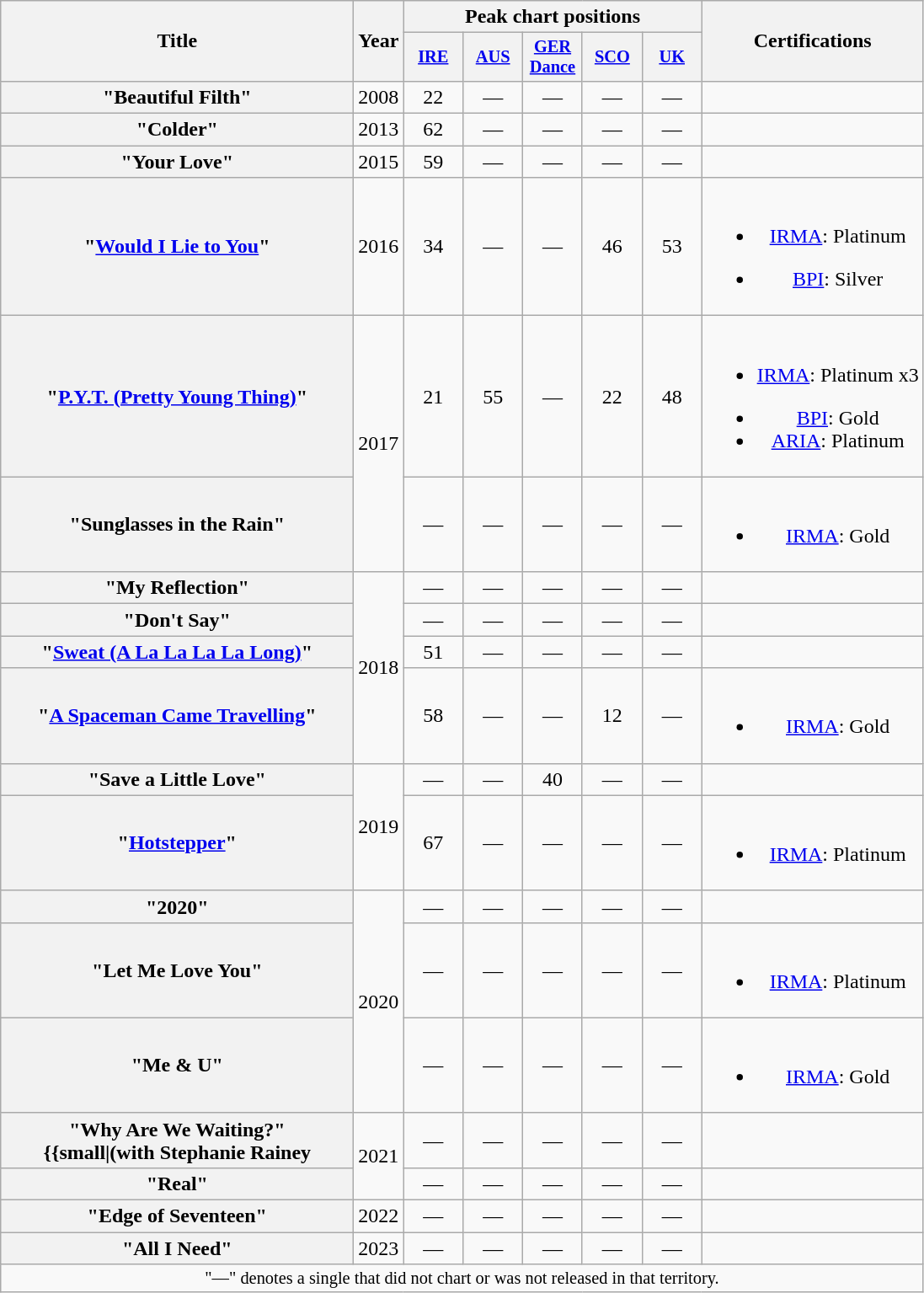<table class="wikitable plainrowheaders" style="text-align:center;">
<tr>
<th scope="col" rowspan="2" style="width:17em;">Title</th>
<th scope="col" rowspan="2" style="width:1em;">Year</th>
<th scope="col" colspan="5" style="width:1em;">Peak chart positions</th>
<th scope="col" rowspan="2">Certifications</th>
</tr>
<tr>
<th scope="col" style="width:3em;font-size:85%;"><a href='#'>IRE</a><br></th>
<th scope="col" style="width:3em;font-size:85%;"><a href='#'>AUS</a><br></th>
<th scope="col" style="width:3em;font-size:85%;"><a href='#'>GER<br>Dance</a><br></th>
<th scope="col" style="width:3em;font-size:85%;"><a href='#'>SCO</a><br></th>
<th scope="col" style="width:3em;font-size:85%;"><a href='#'>UK</a><br></th>
</tr>
<tr>
<th scope="row">"Beautiful Filth" <br></th>
<td>2008</td>
<td>22</td>
<td>—</td>
<td>—</td>
<td>—</td>
<td>—</td>
<td></td>
</tr>
<tr>
<th scope="row">"Colder" <br></th>
<td>2013</td>
<td>62</td>
<td>—</td>
<td>—</td>
<td>—</td>
<td>—</td>
<td></td>
</tr>
<tr>
<th scope="row">"Your Love"</th>
<td>2015</td>
<td>59</td>
<td>—</td>
<td>—</td>
<td>—</td>
<td>—</td>
<td></td>
</tr>
<tr>
<th scope="row">"<a href='#'>Would I Lie to You</a>"</th>
<td>2016</td>
<td>34</td>
<td>—</td>
<td>—</td>
<td>46</td>
<td>53</td>
<td><br><ul><li><a href='#'>IRMA</a>: Platinum</li></ul><ul><li><a href='#'>BPI</a>: Silver</li></ul></td>
</tr>
<tr>
<th scope="row">"<a href='#'>P.Y.T. (Pretty Young Thing)</a>"</th>
<td rowspan="2">2017</td>
<td>21</td>
<td>55</td>
<td>—</td>
<td>22</td>
<td>48</td>
<td><br><ul><li><a href='#'>IRMA</a>: Platinum x3</li></ul><ul><li><a href='#'>BPI</a>: Gold</li><li><a href='#'>ARIA</a>: Platinum</li></ul></td>
</tr>
<tr>
<th scope="row">"Sunglasses in the Rain"<br></th>
<td>—</td>
<td>—</td>
<td>—</td>
<td>—</td>
<td>—</td>
<td><br><ul><li><a href='#'>IRMA</a>: Gold</li></ul></td>
</tr>
<tr>
<th scope="row">"My Reflection"<br></th>
<td rowspan="4">2018</td>
<td>—</td>
<td>—</td>
<td>—</td>
<td>—</td>
<td>—</td>
<td></td>
</tr>
<tr>
<th scope="row">"Don't Say" <br></th>
<td>—</td>
<td>—</td>
<td>—</td>
<td>—</td>
<td>—</td>
<td></td>
</tr>
<tr>
<th scope="row">"<a href='#'>Sweat (A La La La La Long)</a>"</th>
<td>51</td>
<td>—</td>
<td>—</td>
<td>—</td>
<td>—</td>
<td></td>
</tr>
<tr>
<th scope="row">"<a href='#'>A Spaceman Came Travelling</a>" <br></th>
<td>58</td>
<td>—</td>
<td>—</td>
<td>12</td>
<td>—</td>
<td><br><ul><li><a href='#'>IRMA</a>: Gold</li></ul></td>
</tr>
<tr>
<th scope="row">"Save a Little Love" <br></th>
<td rowspan="2">2019</td>
<td>—</td>
<td>—</td>
<td>40</td>
<td>—</td>
<td>—</td>
<td></td>
</tr>
<tr>
<th scope="row">"<a href='#'>Hotstepper</a>"</th>
<td>67</td>
<td>—</td>
<td>—</td>
<td>—</td>
<td>—</td>
<td><br><ul><li><a href='#'>IRMA</a>: Platinum</li></ul></td>
</tr>
<tr>
<th scope="row">"2020" <br></th>
<td rowspan="3">2020</td>
<td>—</td>
<td>—</td>
<td>—</td>
<td>—</td>
<td>—</td>
<td></td>
</tr>
<tr>
<th scope="row">"Let Me Love You"<br></th>
<td>—</td>
<td>—</td>
<td>—</td>
<td>—</td>
<td>—</td>
<td><br><ul><li><a href='#'>IRMA</a>: Platinum</li></ul></td>
</tr>
<tr>
<th scope="row">"Me & U"<br></th>
<td>—</td>
<td>—</td>
<td>—</td>
<td>—</td>
<td>—</td>
<td><br><ul><li><a href='#'>IRMA</a>: Gold</li></ul></td>
</tr>
<tr>
<th scope="row">"Why Are We Waiting?"<br>{{small|(with Stephanie Rainey</th>
<td rowspan=2>2021</td>
<td>—</td>
<td>—</td>
<td>—</td>
<td>—</td>
<td>—</td>
<td></td>
</tr>
<tr>
<th scope="row">"Real"<br></th>
<td>—</td>
<td>—</td>
<td>—</td>
<td>—</td>
<td>—</td>
<td></td>
</tr>
<tr>
<th scope="row">"Edge of Seventeen"<br></th>
<td rowspan=“1”>2022</td>
<td>—</td>
<td>—</td>
<td>—</td>
<td>—</td>
<td>—</td>
<td></td>
</tr>
<tr>
<th scope="row">"All I Need"<br></th>
<td rowspan=“1”>2023</td>
<td>—</td>
<td>—</td>
<td>—</td>
<td>—</td>
<td>—</td>
<td></td>
</tr>
<tr>
<td colspan="20" style="font-size:85%">"—" denotes a single that did not chart or was not released in that territory.</td>
</tr>
</table>
